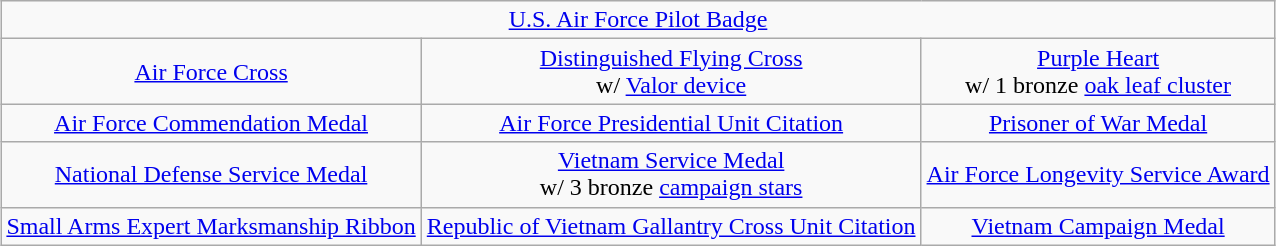<table class="wikitable" style="margin:1em auto; text-align:center;">
<tr>
<td colspan="3"><a href='#'>U.S. Air Force Pilot Badge</a></td>
</tr>
<tr>
<td><a href='#'>Air Force Cross</a></td>
<td><a href='#'>Distinguished Flying Cross</a><br>w/ <a href='#'>Valor device</a></td>
<td><a href='#'>Purple Heart</a><br>w/ 1 bronze <a href='#'>oak leaf cluster</a></td>
</tr>
<tr>
<td><a href='#'>Air Force Commendation Medal</a></td>
<td><a href='#'>Air Force Presidential Unit Citation</a></td>
<td><a href='#'>Prisoner of War Medal</a></td>
</tr>
<tr>
<td><a href='#'>National Defense Service Medal</a></td>
<td><a href='#'>Vietnam Service Medal</a><br>w/ 3 bronze <a href='#'>campaign stars</a></td>
<td><a href='#'>Air Force Longevity Service Award</a></td>
</tr>
<tr>
<td><a href='#'>Small Arms Expert Marksmanship Ribbon</a></td>
<td><a href='#'>Republic of Vietnam Gallantry Cross Unit Citation</a></td>
<td><a href='#'>Vietnam Campaign Medal</a></td>
</tr>
</table>
